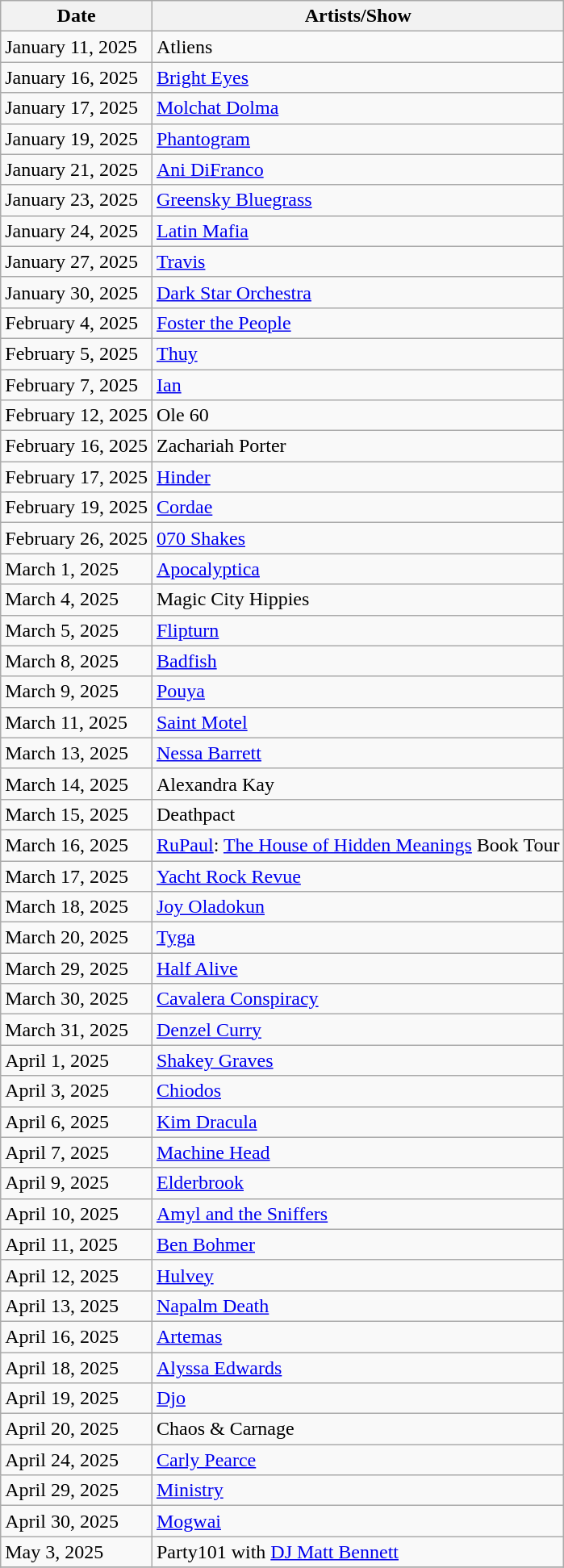<table class="wikitable">
<tr>
<th>Date</th>
<th>Artists/Show</th>
</tr>
<tr>
<td>January 11, 2025</td>
<td>Atliens</td>
</tr>
<tr>
<td>January 16, 2025</td>
<td><a href='#'>Bright Eyes</a></td>
</tr>
<tr>
<td>January 17, 2025</td>
<td><a href='#'>Molchat Dolma</a></td>
</tr>
<tr>
<td>January 19, 2025</td>
<td><a href='#'>Phantogram</a></td>
</tr>
<tr>
<td>January 21, 2025</td>
<td><a href='#'>Ani DiFranco</a></td>
</tr>
<tr>
<td>January 23, 2025</td>
<td><a href='#'>Greensky Bluegrass</a></td>
</tr>
<tr>
<td>January 24, 2025</td>
<td><a href='#'>Latin Mafia</a></td>
</tr>
<tr>
<td>January 27, 2025</td>
<td><a href='#'>Travis</a></td>
</tr>
<tr>
<td>January 30, 2025</td>
<td><a href='#'>Dark Star Orchestra</a></td>
</tr>
<tr>
<td>February 4, 2025</td>
<td><a href='#'>Foster the People</a></td>
</tr>
<tr>
<td>February 5, 2025</td>
<td><a href='#'>Thuy</a></td>
</tr>
<tr>
<td>February 7, 2025</td>
<td><a href='#'>Ian</a></td>
</tr>
<tr>
<td>February 12, 2025</td>
<td>Ole 60</td>
</tr>
<tr>
<td>February 16, 2025</td>
<td>Zachariah Porter</td>
</tr>
<tr>
<td>February 17, 2025</td>
<td><a href='#'>Hinder</a></td>
</tr>
<tr>
<td>February 19, 2025</td>
<td><a href='#'>Cordae</a></td>
</tr>
<tr>
<td>February 26, 2025</td>
<td><a href='#'>070 Shakes</a></td>
</tr>
<tr>
<td>March 1, 2025</td>
<td><a href='#'>Apocalyptica</a></td>
</tr>
<tr>
<td>March 4, 2025</td>
<td>Magic City Hippies</td>
</tr>
<tr>
<td>March 5, 2025</td>
<td><a href='#'>Flipturn</a></td>
</tr>
<tr>
<td>March 8, 2025</td>
<td><a href='#'>Badfish</a></td>
</tr>
<tr>
<td>March 9, 2025</td>
<td><a href='#'>Pouya</a></td>
</tr>
<tr>
<td>March 11, 2025</td>
<td><a href='#'>Saint Motel</a></td>
</tr>
<tr>
<td>March 13, 2025</td>
<td><a href='#'>Nessa Barrett</a></td>
</tr>
<tr>
<td>March 14, 2025</td>
<td>Alexandra Kay</td>
</tr>
<tr>
<td>March 15, 2025</td>
<td>Deathpact</td>
</tr>
<tr>
<td>March 16, 2025</td>
<td><a href='#'>RuPaul</a>: <a href='#'>The House of Hidden Meanings</a> Book Tour</td>
</tr>
<tr>
<td>March 17, 2025</td>
<td><a href='#'>Yacht Rock Revue</a></td>
</tr>
<tr>
<td>March 18, 2025</td>
<td><a href='#'>Joy Oladokun</a></td>
</tr>
<tr>
<td>March 20, 2025</td>
<td><a href='#'>Tyga</a></td>
</tr>
<tr>
<td>March 29, 2025</td>
<td><a href='#'>Half Alive</a></td>
</tr>
<tr>
<td>March 30, 2025</td>
<td><a href='#'>Cavalera Conspiracy</a></td>
</tr>
<tr>
<td>March 31, 2025</td>
<td><a href='#'>Denzel Curry</a></td>
</tr>
<tr>
<td>April 1, 2025</td>
<td><a href='#'>Shakey Graves</a></td>
</tr>
<tr>
<td>April 3, 2025</td>
<td><a href='#'>Chiodos</a></td>
</tr>
<tr>
<td>April 6, 2025</td>
<td><a href='#'>Kim Dracula</a></td>
</tr>
<tr>
<td>April 7, 2025</td>
<td><a href='#'>Machine Head</a></td>
</tr>
<tr>
<td>April 9, 2025</td>
<td><a href='#'>Elderbrook</a></td>
</tr>
<tr>
<td>April 10, 2025</td>
<td><a href='#'>Amyl and the Sniffers</a></td>
</tr>
<tr>
<td>April 11, 2025</td>
<td><a href='#'>Ben Bohmer</a></td>
</tr>
<tr>
<td>April 12, 2025</td>
<td><a href='#'>Hulvey</a></td>
</tr>
<tr>
<td>April 13, 2025</td>
<td><a href='#'>Napalm Death</a></td>
</tr>
<tr>
<td>April 16, 2025</td>
<td><a href='#'>Artemas</a></td>
</tr>
<tr>
<td>April 18, 2025</td>
<td><a href='#'>Alyssa Edwards</a></td>
</tr>
<tr>
<td>April 19, 2025</td>
<td><a href='#'>Djo</a></td>
</tr>
<tr>
<td>April 20, 2025</td>
<td>Chaos & Carnage</td>
</tr>
<tr>
<td>April 24, 2025</td>
<td><a href='#'>Carly Pearce</a></td>
</tr>
<tr>
<td>April 29, 2025</td>
<td><a href='#'>Ministry</a></td>
</tr>
<tr>
<td>April 30, 2025</td>
<td><a href='#'>Mogwai</a></td>
</tr>
<tr>
<td>May 3, 2025</td>
<td>Party101 with <a href='#'>DJ Matt Bennett</a></td>
</tr>
<tr>
</tr>
</table>
